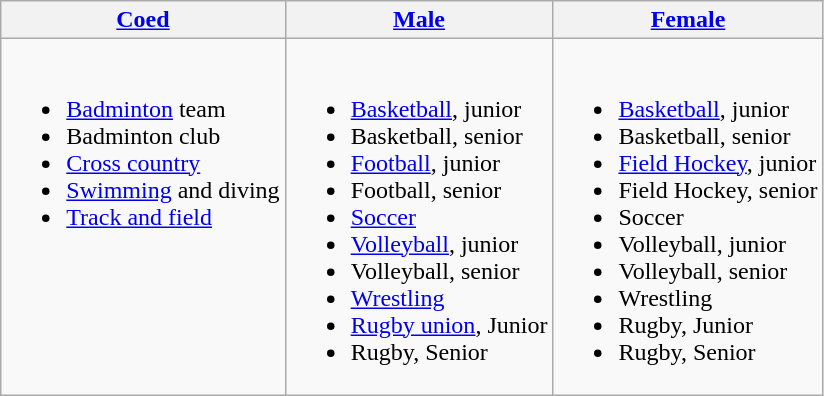<table class="wikitable">
<tr>
<th><a href='#'>Coed</a></th>
<th><a href='#'>Male</a></th>
<th><a href='#'>Female</a></th>
</tr>
<tr style="vertical-align:top;">
<td><br><ul><li><a href='#'>Badminton</a> team</li><li>Badminton club</li><li><a href='#'>Cross country</a></li><li><a href='#'>Swimming</a> and diving</li><li><a href='#'>Track and field</a></li></ul></td>
<td><br><ul><li><a href='#'>Basketball</a>, junior</li><li>Basketball, senior</li><li><a href='#'>Football</a>, junior</li><li>Football, senior</li><li><a href='#'>Soccer</a></li><li><a href='#'>Volleyball</a>, junior</li><li>Volleyball, senior</li><li><a href='#'>Wrestling</a></li><li><a href='#'>Rugby union</a>, Junior</li><li>Rugby, Senior</li></ul></td>
<td><br><ul><li><a href='#'>Basketball</a>, junior</li><li>Basketball, senior</li><li><a href='#'>Field Hockey</a>, junior</li><li>Field Hockey, senior</li><li>Soccer</li><li>Volleyball, junior</li><li>Volleyball, senior</li><li>Wrestling</li><li>Rugby, Junior</li><li>Rugby, Senior</li></ul></td>
</tr>
</table>
